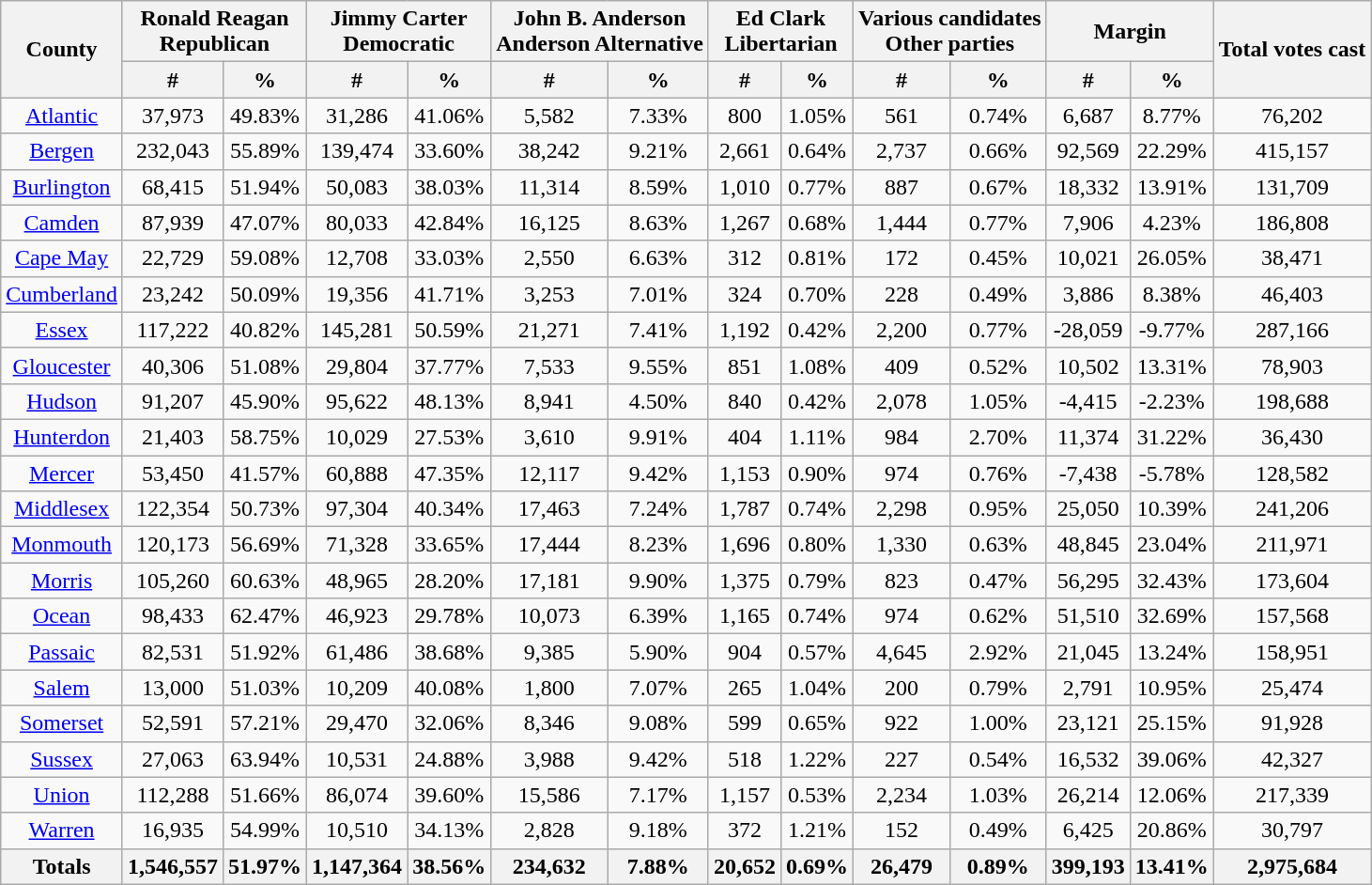<table class="wikitable sortable" style="text-align:center">
<tr>
<th colspan="1" rowspan="2">County</th>
<th colspan="2" style="text-align:center;">Ronald Reagan<br>Republican</th>
<th colspan="2" style="text-align:center;">Jimmy Carter<br>Democratic</th>
<th colspan="2" style="text-align:center;">John B. Anderson<br>Anderson Alternative</th>
<th colspan="2" style="text-align:center;">Ed Clark<br>Libertarian</th>
<th colspan="2" style="text-align:center;">Various candidates<br>Other parties</th>
<th colspan="2" style="text-align:center;">Margin</th>
<th colspan="1" rowspan="2" style="text-align:center;">Total votes cast</th>
</tr>
<tr>
<th data-sort-type="number">#</th>
<th data-sort-type="number">%</th>
<th data-sort-type="number">#</th>
<th data-sort-type="number">%</th>
<th data-sort-type="number">#</th>
<th data-sort-type="number">%</th>
<th data-sort-type="number">#</th>
<th data-sort-type="number">%</th>
<th data-sort-type="number">#</th>
<th data-sort-type="number">%</th>
<th data-sort-type="number">#</th>
<th data-sort-type="number">%</th>
</tr>
<tr style="text-align:center;">
<td><a href='#'>Atlantic</a></td>
<td>37,973</td>
<td>49.83%</td>
<td>31,286</td>
<td>41.06%</td>
<td>5,582</td>
<td>7.33%</td>
<td>800</td>
<td>1.05%</td>
<td>561</td>
<td>0.74%</td>
<td>6,687</td>
<td>8.77%</td>
<td>76,202</td>
</tr>
<tr style="text-align:center;">
<td><a href='#'>Bergen</a></td>
<td>232,043</td>
<td>55.89%</td>
<td>139,474</td>
<td>33.60%</td>
<td>38,242</td>
<td>9.21%</td>
<td>2,661</td>
<td>0.64%</td>
<td>2,737</td>
<td>0.66%</td>
<td>92,569</td>
<td>22.29%</td>
<td>415,157</td>
</tr>
<tr style="text-align:center;">
<td><a href='#'>Burlington</a></td>
<td>68,415</td>
<td>51.94%</td>
<td>50,083</td>
<td>38.03%</td>
<td>11,314</td>
<td>8.59%</td>
<td>1,010</td>
<td>0.77%</td>
<td>887</td>
<td>0.67%</td>
<td>18,332</td>
<td>13.91%</td>
<td>131,709</td>
</tr>
<tr style="text-align:center;">
<td><a href='#'>Camden</a></td>
<td>87,939</td>
<td>47.07%</td>
<td>80,033</td>
<td>42.84%</td>
<td>16,125</td>
<td>8.63%</td>
<td>1,267</td>
<td>0.68%</td>
<td>1,444</td>
<td>0.77%</td>
<td>7,906</td>
<td>4.23%</td>
<td>186,808</td>
</tr>
<tr style="text-align:center;">
<td><a href='#'>Cape May</a></td>
<td>22,729</td>
<td>59.08%</td>
<td>12,708</td>
<td>33.03%</td>
<td>2,550</td>
<td>6.63%</td>
<td>312</td>
<td>0.81%</td>
<td>172</td>
<td>0.45%</td>
<td>10,021</td>
<td>26.05%</td>
<td>38,471</td>
</tr>
<tr style="text-align:center;">
<td><a href='#'>Cumberland</a></td>
<td>23,242</td>
<td>50.09%</td>
<td>19,356</td>
<td>41.71%</td>
<td>3,253</td>
<td>7.01%</td>
<td>324</td>
<td>0.70%</td>
<td>228</td>
<td>0.49%</td>
<td>3,886</td>
<td>8.38%</td>
<td>46,403</td>
</tr>
<tr style="text-align:center;">
<td><a href='#'>Essex</a></td>
<td>117,222</td>
<td>40.82%</td>
<td>145,281</td>
<td>50.59%</td>
<td>21,271</td>
<td>7.41%</td>
<td>1,192</td>
<td>0.42%</td>
<td>2,200</td>
<td>0.77%</td>
<td>-28,059</td>
<td>-9.77%</td>
<td>287,166</td>
</tr>
<tr style="text-align:center;">
<td><a href='#'>Gloucester</a></td>
<td>40,306</td>
<td>51.08%</td>
<td>29,804</td>
<td>37.77%</td>
<td>7,533</td>
<td>9.55%</td>
<td>851</td>
<td>1.08%</td>
<td>409</td>
<td>0.52%</td>
<td>10,502</td>
<td>13.31%</td>
<td>78,903</td>
</tr>
<tr style="text-align:center;">
<td><a href='#'>Hudson</a></td>
<td>91,207</td>
<td>45.90%</td>
<td>95,622</td>
<td>48.13%</td>
<td>8,941</td>
<td>4.50%</td>
<td>840</td>
<td>0.42%</td>
<td>2,078</td>
<td>1.05%</td>
<td>-4,415</td>
<td>-2.23%</td>
<td>198,688</td>
</tr>
<tr style="text-align:center;">
<td><a href='#'>Hunterdon</a></td>
<td>21,403</td>
<td>58.75%</td>
<td>10,029</td>
<td>27.53%</td>
<td>3,610</td>
<td>9.91%</td>
<td>404</td>
<td>1.11%</td>
<td>984</td>
<td>2.70%</td>
<td>11,374</td>
<td>31.22%</td>
<td>36,430</td>
</tr>
<tr style="text-align:center;">
<td><a href='#'>Mercer</a></td>
<td>53,450</td>
<td>41.57%</td>
<td>60,888</td>
<td>47.35%</td>
<td>12,117</td>
<td>9.42%</td>
<td>1,153</td>
<td>0.90%</td>
<td>974</td>
<td>0.76%</td>
<td>-7,438</td>
<td>-5.78%</td>
<td>128,582</td>
</tr>
<tr style="text-align:center;">
<td><a href='#'>Middlesex</a></td>
<td>122,354</td>
<td>50.73%</td>
<td>97,304</td>
<td>40.34%</td>
<td>17,463</td>
<td>7.24%</td>
<td>1,787</td>
<td>0.74%</td>
<td>2,298</td>
<td>0.95%</td>
<td>25,050</td>
<td>10.39%</td>
<td>241,206</td>
</tr>
<tr style="text-align:center;">
<td><a href='#'>Monmouth</a></td>
<td>120,173</td>
<td>56.69%</td>
<td>71,328</td>
<td>33.65%</td>
<td>17,444</td>
<td>8.23%</td>
<td>1,696</td>
<td>0.80%</td>
<td>1,330</td>
<td>0.63%</td>
<td>48,845</td>
<td>23.04%</td>
<td>211,971</td>
</tr>
<tr style="text-align:center;">
<td><a href='#'>Morris</a></td>
<td>105,260</td>
<td>60.63%</td>
<td>48,965</td>
<td>28.20%</td>
<td>17,181</td>
<td>9.90%</td>
<td>1,375</td>
<td>0.79%</td>
<td>823</td>
<td>0.47%</td>
<td>56,295</td>
<td>32.43%</td>
<td>173,604</td>
</tr>
<tr style="text-align:center;">
<td><a href='#'>Ocean</a></td>
<td>98,433</td>
<td>62.47%</td>
<td>46,923</td>
<td>29.78%</td>
<td>10,073</td>
<td>6.39%</td>
<td>1,165</td>
<td>0.74%</td>
<td>974</td>
<td>0.62%</td>
<td>51,510</td>
<td>32.69%</td>
<td>157,568</td>
</tr>
<tr style="text-align:center;">
<td><a href='#'>Passaic</a></td>
<td>82,531</td>
<td>51.92%</td>
<td>61,486</td>
<td>38.68%</td>
<td>9,385</td>
<td>5.90%</td>
<td>904</td>
<td>0.57%</td>
<td>4,645</td>
<td>2.92%</td>
<td>21,045</td>
<td>13.24%</td>
<td>158,951</td>
</tr>
<tr style="text-align:center;">
<td><a href='#'>Salem</a></td>
<td>13,000</td>
<td>51.03%</td>
<td>10,209</td>
<td>40.08%</td>
<td>1,800</td>
<td>7.07%</td>
<td>265</td>
<td>1.04%</td>
<td>200</td>
<td>0.79%</td>
<td>2,791</td>
<td>10.95%</td>
<td>25,474</td>
</tr>
<tr style="text-align:center;">
<td><a href='#'>Somerset</a></td>
<td>52,591</td>
<td>57.21%</td>
<td>29,470</td>
<td>32.06%</td>
<td>8,346</td>
<td>9.08%</td>
<td>599</td>
<td>0.65%</td>
<td>922</td>
<td>1.00%</td>
<td>23,121</td>
<td>25.15%</td>
<td>91,928</td>
</tr>
<tr style="text-align:center;">
<td><a href='#'>Sussex</a></td>
<td>27,063</td>
<td>63.94%</td>
<td>10,531</td>
<td>24.88%</td>
<td>3,988</td>
<td>9.42%</td>
<td>518</td>
<td>1.22%</td>
<td>227</td>
<td>0.54%</td>
<td>16,532</td>
<td>39.06%</td>
<td>42,327</td>
</tr>
<tr style="text-align:center;">
<td><a href='#'>Union</a></td>
<td>112,288</td>
<td>51.66%</td>
<td>86,074</td>
<td>39.60%</td>
<td>15,586</td>
<td>7.17%</td>
<td>1,157</td>
<td>0.53%</td>
<td>2,234</td>
<td>1.03%</td>
<td>26,214</td>
<td>12.06%</td>
<td>217,339</td>
</tr>
<tr style="text-align:center;">
<td><a href='#'>Warren</a></td>
<td>16,935</td>
<td>54.99%</td>
<td>10,510</td>
<td>34.13%</td>
<td>2,828</td>
<td>9.18%</td>
<td>372</td>
<td>1.21%</td>
<td>152</td>
<td>0.49%</td>
<td>6,425</td>
<td>20.86%</td>
<td>30,797</td>
</tr>
<tr style="text-align:center;">
<th>Totals</th>
<th>1,546,557</th>
<th>51.97%</th>
<th>1,147,364</th>
<th>38.56%</th>
<th>234,632</th>
<th>7.88%</th>
<th>20,652</th>
<th>0.69%</th>
<th>26,479</th>
<th>0.89%</th>
<th>399,193</th>
<th>13.41%</th>
<th>2,975,684</th>
</tr>
</table>
